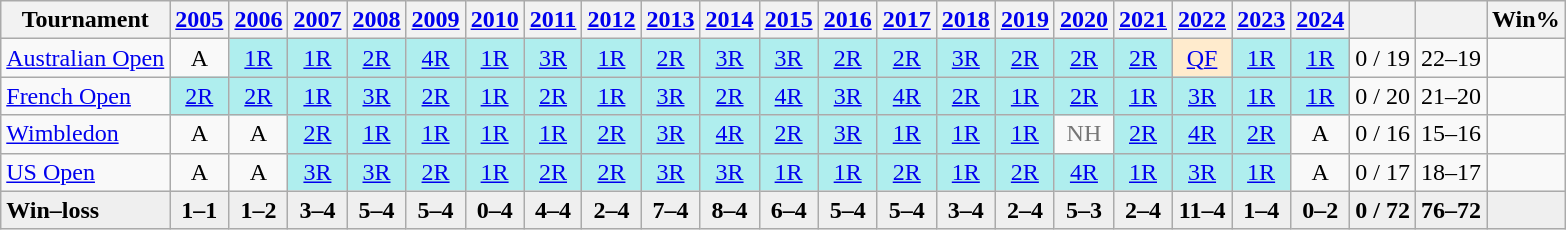<table class="wikitable nowrap" style=text-align:center>
<tr>
<th>Tournament</th>
<th><a href='#'>2005</a></th>
<th><a href='#'>2006</a></th>
<th><a href='#'>2007</a></th>
<th><a href='#'>2008</a></th>
<th><a href='#'>2009</a></th>
<th><a href='#'>2010</a></th>
<th><a href='#'>2011</a></th>
<th><a href='#'>2012</a></th>
<th><a href='#'>2013</a></th>
<th><a href='#'>2014</a></th>
<th><a href='#'>2015</a></th>
<th><a href='#'>2016</a></th>
<th><a href='#'>2017</a></th>
<th><a href='#'>2018</a></th>
<th><a href='#'>2019</a></th>
<th><a href='#'>2020</a></th>
<th><a href='#'>2021</a></th>
<th><a href='#'>2022</a></th>
<th><a href='#'>2023</a></th>
<th><a href='#'>2024</a></th>
<th></th>
<th></th>
<th>Win%</th>
</tr>
<tr>
<td align=left><a href='#'>Australian Open</a></td>
<td>A</td>
<td style=background:#afeeee><a href='#'>1R</a></td>
<td style=background:#afeeee><a href='#'>1R</a></td>
<td style=background:#afeeee><a href='#'>2R</a></td>
<td style=background:#afeeee><a href='#'>4R</a></td>
<td style=background:#afeeee><a href='#'>1R</a></td>
<td style=background:#afeeee><a href='#'>3R</a></td>
<td style=background:#afeeee><a href='#'>1R</a></td>
<td style=background:#afeeee><a href='#'>2R</a></td>
<td style=background:#afeeee><a href='#'>3R</a></td>
<td style=background:#afeeee><a href='#'>3R</a></td>
<td style=background:#afeeee><a href='#'>2R</a></td>
<td style=background:#afeeee><a href='#'>2R</a></td>
<td style=background:#afeeee><a href='#'>3R</a></td>
<td style=background:#afeeee><a href='#'>2R</a></td>
<td style=background:#afeeee><a href='#'>2R</a></td>
<td style=background:#afeeee><a href='#'>2R</a></td>
<td style=background:#ffebcd><a href='#'>QF</a></td>
<td style=background:#afeeee><a href='#'>1R</a></td>
<td style=background:#afeeee><a href='#'>1R</a></td>
<td>0 / 19</td>
<td>22–19</td>
<td></td>
</tr>
<tr>
<td align=left><a href='#'>French Open</a></td>
<td style=background:#afeeee><a href='#'>2R</a></td>
<td style=background:#afeeee><a href='#'>2R</a></td>
<td style=background:#afeeee><a href='#'>1R</a></td>
<td style=background:#afeeee><a href='#'>3R</a></td>
<td style=background:#afeeee><a href='#'>2R</a></td>
<td style=background:#afeeee><a href='#'>1R</a></td>
<td style=background:#afeeee><a href='#'>2R</a></td>
<td style=background:#afeeee><a href='#'>1R</a></td>
<td style=background:#afeeee><a href='#'>3R</a></td>
<td style=background:#afeeee><a href='#'>2R</a></td>
<td style=background:#afeeee><a href='#'>4R</a></td>
<td style=background:#afeeee><a href='#'>3R</a></td>
<td style=background:#afeeee><a href='#'>4R</a></td>
<td style=background:#afeeee><a href='#'>2R</a></td>
<td style=background:#afeeee><a href='#'>1R</a></td>
<td style=background:#afeeee><a href='#'>2R</a></td>
<td style=background:#afeeee><a href='#'>1R</a></td>
<td style=background:#afeeee><a href='#'>3R</a></td>
<td style=background:#afeeee><a href='#'>1R</a></td>
<td style=background:#afeeee><a href='#'>1R</a></td>
<td>0 / 20</td>
<td>21–20</td>
<td></td>
</tr>
<tr>
<td align=left><a href='#'>Wimbledon</a></td>
<td>A</td>
<td>A</td>
<td style=background:#afeeee><a href='#'>2R</a></td>
<td style=background:#afeeee><a href='#'>1R</a></td>
<td style=background:#afeeee><a href='#'>1R</a></td>
<td style=background:#afeeee><a href='#'>1R</a></td>
<td style=background:#afeeee><a href='#'>1R</a></td>
<td style=background:#afeeee><a href='#'>2R</a></td>
<td style=background:#afeeee><a href='#'>3R</a></td>
<td style=background:#afeeee><a href='#'>4R</a></td>
<td style=background:#afeeee><a href='#'>2R</a></td>
<td style=background:#afeeee><a href='#'>3R</a></td>
<td style=background:#afeeee><a href='#'>1R</a></td>
<td style=background:#afeeee><a href='#'>1R</a></td>
<td style=background:#afeeee><a href='#'>1R</a></td>
<td style=color:#767676>NH</td>
<td style=background:#afeeee><a href='#'>2R</a></td>
<td style=background:#afeeee><a href='#'>4R</a></td>
<td style=background:#afeeee><a href='#'>2R</a></td>
<td>A</td>
<td>0 / 16</td>
<td>15–16</td>
<td></td>
</tr>
<tr>
<td align=left><a href='#'>US Open</a></td>
<td>A</td>
<td>A</td>
<td style=background:#afeeee><a href='#'>3R</a></td>
<td style=background:#afeeee><a href='#'>3R</a></td>
<td style=background:#afeeee><a href='#'>2R</a></td>
<td style=background:#afeeee><a href='#'>1R</a></td>
<td style=background:#afeeee><a href='#'>2R</a></td>
<td style=background:#afeeee><a href='#'>2R</a></td>
<td style=background:#afeeee><a href='#'>3R</a></td>
<td style=background:#afeeee><a href='#'>3R</a></td>
<td style=background:#afeeee><a href='#'>1R</a></td>
<td style=background:#afeeee><a href='#'>1R</a></td>
<td style=background:#afeeee><a href='#'>2R</a></td>
<td style=background:#afeeee><a href='#'>1R</a></td>
<td style=background:#afeeee><a href='#'>2R</a></td>
<td style=background:#afeeee><a href='#'>4R</a></td>
<td style=background:#afeeee><a href='#'>1R</a></td>
<td style=background:#afeeee><a href='#'>3R</a></td>
<td style=background:#afeeee><a href='#'>1R</a></td>
<td>A</td>
<td>0 / 17</td>
<td>18–17</td>
<td></td>
</tr>
<tr style=background:#efefef;font-weight:bold>
<td style=text-align:left>Win–loss</td>
<td>1–1</td>
<td>1–2</td>
<td>3–4</td>
<td>5–4</td>
<td>5–4</td>
<td>0–4</td>
<td>4–4</td>
<td>2–4</td>
<td>7–4</td>
<td>8–4</td>
<td>6–4</td>
<td>5–4</td>
<td>5–4</td>
<td>3–4</td>
<td>2–4</td>
<td>5–3</td>
<td>2–4</td>
<td>11–4</td>
<td>1–4</td>
<td>0–2</td>
<td>0 / 72</td>
<td>76–72</td>
<td></td>
</tr>
</table>
